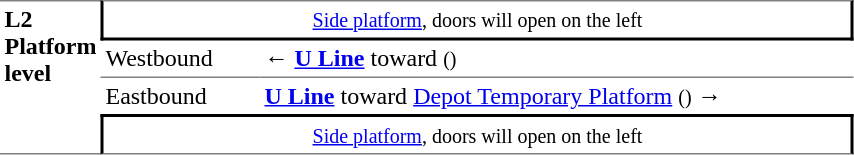<table table border=0 cellspacing=0 cellpadding=3>
<tr>
<td style="border-top:solid 1px gray;border-bottom:solid 1px gray;" width=50 rowspan=10 valign=top><strong>L2<br>Platform level</strong></td>
<td style="border-top:solid 1px gray;border-right:solid 2px black;border-left:solid 2px black;border-bottom:solid 2px black;text-align:center;" colspan=2><small><a href='#'>Side platform</a>, doors will open on the left </small></td>
</tr>
<tr>
<td>Westbound</td>
<td>← <a href='#'><span><strong>U Line</strong></span></a> toward  <small>()</small></td>
</tr>
<tr>
<td style="border-bottom:solid 0px gray;border-top:solid 1px gray;" width=100>Eastbound</td>
<td style="border-bottom:solid 0px gray;border-top:solid 1px gray;" width=390> <a href='#'><span><strong>U Line</strong></span></a> toward <a href='#'>Depot Temporary Platform</a> <small>()</small> →</td>
</tr>
<tr>
<td style="border-top:solid 2px black;border-right:solid 2px black;border-left:solid 2px black;border-bottom:solid 1px gray;text-align:center;" colspan=2><small><a href='#'>Side platform</a>, doors will open on the left </small></td>
</tr>
</table>
